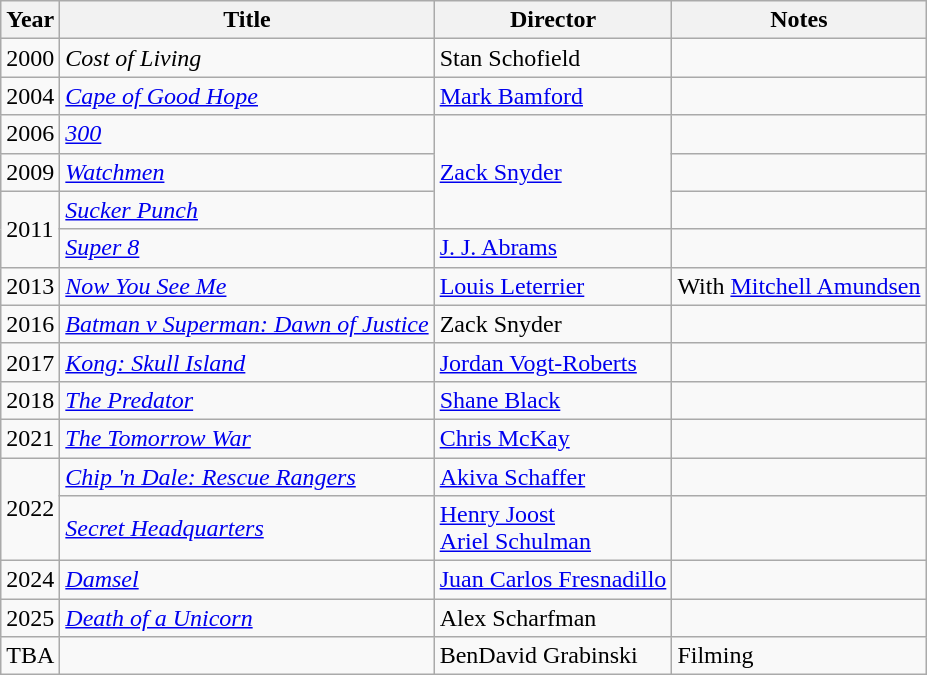<table class="wikitable">
<tr>
<th>Year</th>
<th>Title</th>
<th>Director</th>
<th>Notes</th>
</tr>
<tr>
<td>2000</td>
<td><em>Cost of Living</em></td>
<td>Stan Schofield</td>
<td></td>
</tr>
<tr>
<td>2004</td>
<td><em><a href='#'>Cape of Good Hope</a></em></td>
<td><a href='#'>Mark Bamford</a></td>
<td></td>
</tr>
<tr>
<td>2006</td>
<td><em><a href='#'>300</a></em></td>
<td rowspan=3><a href='#'>Zack Snyder</a></td>
<td></td>
</tr>
<tr>
<td>2009</td>
<td><em><a href='#'>Watchmen</a></em></td>
<td></td>
</tr>
<tr>
<td rowspan=2>2011</td>
<td><em><a href='#'>Sucker Punch</a></em></td>
<td></td>
</tr>
<tr>
<td><em><a href='#'>Super 8</a></em></td>
<td><a href='#'>J. J. Abrams</a></td>
<td></td>
</tr>
<tr>
<td>2013</td>
<td><em><a href='#'>Now You See Me</a></em></td>
<td><a href='#'>Louis Leterrier</a></td>
<td>With <a href='#'>Mitchell Amundsen</a></td>
</tr>
<tr>
<td>2016</td>
<td><em><a href='#'>Batman v Superman: Dawn of Justice</a></em></td>
<td>Zack Snyder</td>
<td></td>
</tr>
<tr>
<td>2017</td>
<td><em><a href='#'>Kong: Skull Island</a></em></td>
<td><a href='#'>Jordan Vogt-Roberts</a></td>
<td></td>
</tr>
<tr>
<td>2018</td>
<td><em><a href='#'>The Predator</a></em></td>
<td><a href='#'>Shane Black</a></td>
<td></td>
</tr>
<tr>
<td>2021</td>
<td><em><a href='#'>The Tomorrow War</a></em></td>
<td><a href='#'>Chris McKay</a></td>
<td></td>
</tr>
<tr>
<td rowspan=2>2022</td>
<td><em><a href='#'>Chip 'n Dale: Rescue Rangers</a></em></td>
<td><a href='#'>Akiva Schaffer</a></td>
<td></td>
</tr>
<tr>
<td><em><a href='#'>Secret Headquarters</a></em></td>
<td><a href='#'>Henry Joost</a><br><a href='#'>Ariel Schulman</a></td>
<td></td>
</tr>
<tr>
<td>2024</td>
<td><em><a href='#'>Damsel</a></em></td>
<td><a href='#'>Juan Carlos Fresnadillo</a></td>
<td></td>
</tr>
<tr>
<td>2025</td>
<td><em><a href='#'>Death of a Unicorn</a></em></td>
<td>Alex Scharfman</td>
<td></td>
</tr>
<tr>
<td>TBA</td>
<td></td>
<td>BenDavid Grabinski</td>
<td>Filming</td>
</tr>
</table>
